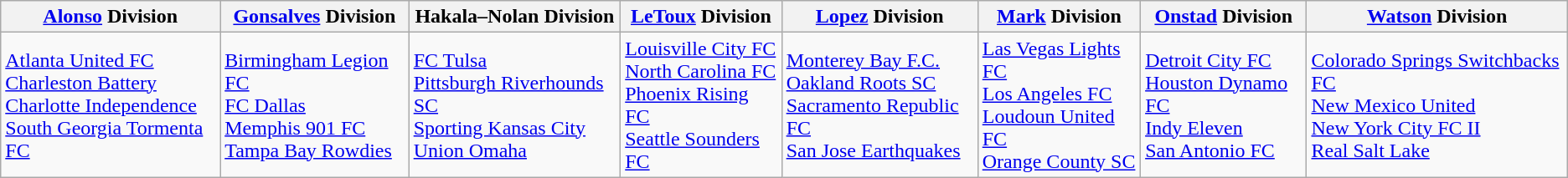<table class="wikitable">
<tr>
<th><a href='#'>Alonso</a> Division</th>
<th><a href='#'>Gonsalves</a> Division</th>
<th>Hakala–Nolan Division</th>
<th><a href='#'>LeToux</a> Division</th>
<th><a href='#'>Lopez</a> Division</th>
<th><a href='#'>Mark</a> Division</th>
<th><a href='#'>Onstad</a> Division</th>
<th><a href='#'>Watson</a> Division</th>
</tr>
<tr>
<td><a href='#'>Atlanta United FC</a> <br> <a href='#'>Charleston Battery</a>  <br> <a href='#'>Charlotte Independence</a> <br> <a href='#'>South Georgia Tormenta FC</a></td>
<td><a href='#'>Birmingham Legion FC</a> <br> <a href='#'>FC Dallas</a> <br> <a href='#'>Memphis 901 FC</a><br> <a href='#'>Tampa Bay Rowdies</a></td>
<td><a href='#'>FC Tulsa</a> <br> <a href='#'>Pittsburgh Riverhounds SC</a> <br> <a href='#'>Sporting Kansas City</a> <br> <a href='#'>Union Omaha</a></td>
<td><a href='#'>Louisville City FC</a> <br> <a href='#'>North Carolina FC</a> <br> <a href='#'>Phoenix Rising FC</a> <br> <a href='#'>Seattle Sounders FC</a></td>
<td><a href='#'>Monterey Bay F.C.</a> <br> <a href='#'>Oakland Roots SC</a> <br> <a href='#'>Sacramento Republic FC</a> <br> <a href='#'>San Jose Earthquakes</a></td>
<td><a href='#'>Las Vegas Lights FC</a> <br> <a href='#'>Los Angeles FC</a> <br> <a href='#'>Loudoun United FC</a> <br> <a href='#'>Orange County SC</a></td>
<td><a href='#'>Detroit City FC</a> <br> <a href='#'>Houston Dynamo FC</a> <br> <a href='#'>Indy Eleven</a> <br> <a href='#'>San Antonio FC</a></td>
<td><a href='#'>Colorado Springs Switchbacks FC</a> <br> <a href='#'>New Mexico United</a> <br> <a href='#'>New York City FC II</a> <br> <a href='#'>Real Salt Lake</a></td>
</tr>
</table>
